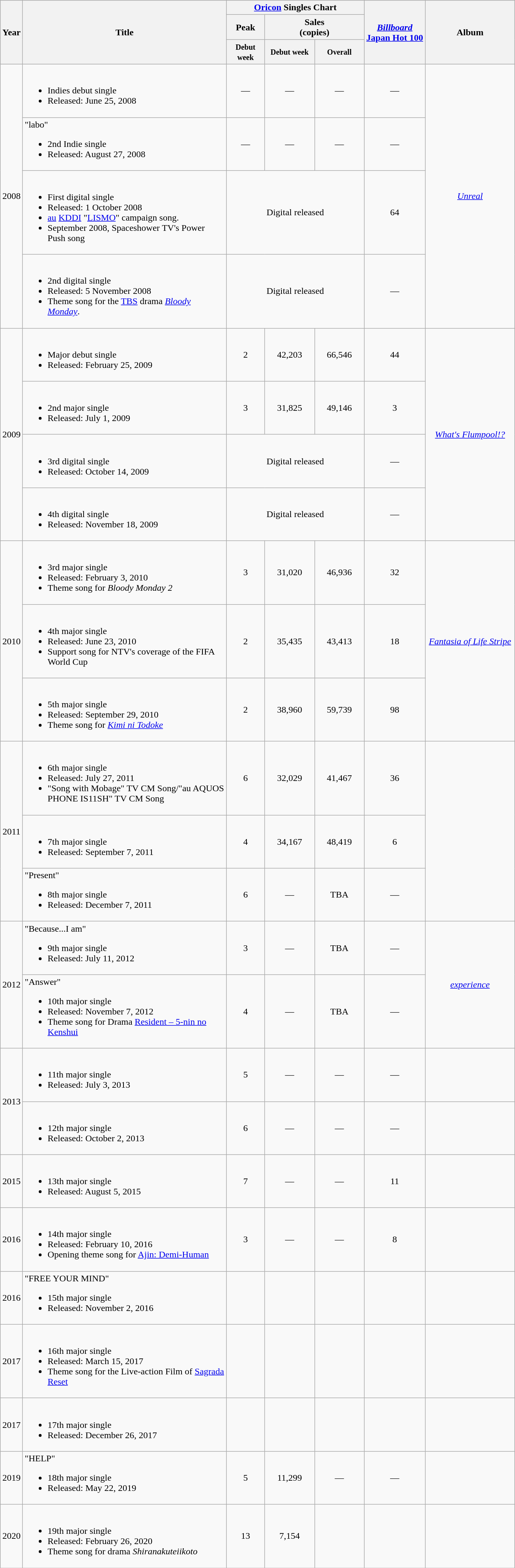<table class="wikitable" style="text-align:center">
<tr bgcolor="#cccccc">
<th width="28" rowspan="3">Year</th>
<th width="350" rowspan="3">Title</th>
<th colspan="3"><a href='#'>Oricon</a> Singles Chart</th>
<th rowspan="3"><a href='#'><em>Billboard</em> <br>Japan Hot 100</a></th>
<th width="150" rowspan="3"><strong>Album</strong></th>
</tr>
<tr>
<th colspan="1"><strong>Peak</strong></th>
<th colspan="2"><strong>Sales</strong> <br>(copies)</th>
</tr>
<tr>
<th width="60"><small>Debut week</small></th>
<th width="80"><small>Debut week</small></th>
<th width="80"><small>Overall</small></th>
</tr>
<tr>
<td rowspan="4">2008</td>
<td align="left"><br><ul><li>Indies debut single</li><li>Released: June 25, 2008</li></ul></td>
<td>—</td>
<td>—</td>
<td>—</td>
<td>—</td>
<td rowspan="4"><em><a href='#'>Unreal</a></em></td>
</tr>
<tr>
<td align="left">"labo"<br><ul><li>2nd Indie single</li><li>Released: August 27, 2008</li></ul></td>
<td>—</td>
<td>—</td>
<td>—</td>
<td>—</td>
</tr>
<tr>
<td align="left"><br><ul><li>First digital single</li><li>Released: 1 October 2008</li><li><a href='#'>au</a> <a href='#'>KDDI</a> "<a href='#'>LISMO</a>" campaign song.</li><li>September 2008, Spaceshower TV's Power Push song</li></ul></td>
<td colspan="3">Digital released</td>
<td>64</td>
</tr>
<tr>
<td align="left"><br><ul><li>2nd digital single</li><li>Released: 5 November 2008</li><li>Theme song for the <a href='#'>TBS</a> drama <em><a href='#'>Bloody Monday</a></em>.</li></ul></td>
<td colspan="3">Digital released</td>
<td>—</td>
</tr>
<tr>
<td rowspan="4">2009</td>
<td align="left"><br><ul><li>Major debut single</li><li>Released: February 25, 2009</li></ul></td>
<td>2</td>
<td>42,203</td>
<td>66,546</td>
<td>44</td>
<td rowspan="4"><em><a href='#'>What's Flumpool!?</a></em></td>
</tr>
<tr>
<td align="left"><br><ul><li>2nd major single</li><li>Released: July 1, 2009</li></ul></td>
<td>3</td>
<td>31,825</td>
<td>49,146</td>
<td>3</td>
</tr>
<tr>
<td align="left"><br><ul><li>3rd digital single</li><li>Released: October 14, 2009</li></ul></td>
<td colspan="3">Digital released</td>
<td>—</td>
</tr>
<tr>
<td align="left"><br><ul><li>4th digital single</li><li>Released: November 18, 2009</li></ul></td>
<td colspan="3">Digital released</td>
<td>—</td>
</tr>
<tr>
<td rowspan="3">2010</td>
<td align="left"><br><ul><li>3rd major single</li><li>Released: February 3, 2010</li><li>Theme song for <em>Bloody Monday 2</em></li></ul></td>
<td>3</td>
<td>31,020</td>
<td>46,936</td>
<td>32</td>
<td rowspan="3"><em><a href='#'>Fantasia of Life Stripe</a></em></td>
</tr>
<tr>
<td align="left"><br><ul><li>4th major single</li><li>Released: June 23, 2010</li><li>Support song for NTV's coverage of the FIFA World Cup</li></ul></td>
<td>2</td>
<td>35,435</td>
<td>43,413</td>
<td>18</td>
</tr>
<tr>
<td align="left"><br><ul><li>5th major single</li><li>Released: September 29, 2010</li><li>Theme song for <em><a href='#'>Kimi ni Todoke</a></em></li></ul></td>
<td>2</td>
<td>38,960</td>
<td>59,739</td>
<td>98</td>
</tr>
<tr>
<td rowspan="3">2011</td>
<td align="left"><br><ul><li>6th major single</li><li>Released: July 27, 2011</li><li>"Song with Mobage" TV CM Song/"au AQUOS PHONE IS11SH" TV CM Song</li></ul></td>
<td>6</td>
<td>32,029</td>
<td>41,467</td>
<td>36</td>
<td rowspan="3"></td>
</tr>
<tr>
<td align="left"><br><ul><li>7th major single</li><li>Released: September 7, 2011</li></ul></td>
<td>4</td>
<td>34,167</td>
<td>48,419</td>
<td>6</td>
</tr>
<tr>
<td align="left">"Present"<br><ul><li>8th major single</li><li>Released: December 7, 2011</li></ul></td>
<td>6</td>
<td>—</td>
<td>TBA</td>
<td>—</td>
</tr>
<tr>
<td rowspan="2">2012</td>
<td align="left">"Because...I am"<br><ul><li>9th major single</li><li>Released: July 11, 2012</li></ul></td>
<td>3</td>
<td>—</td>
<td>TBA</td>
<td>—</td>
<td rowspan="2"><em><a href='#'>experience</a></em></td>
</tr>
<tr>
<td align="left">"Answer"<br><ul><li>10th major single</li><li>Released: November 7, 2012</li><li>Theme song for Drama <a href='#'>Resident – 5-nin no Kenshui</a></li></ul></td>
<td>4</td>
<td>—</td>
<td>TBA</td>
<td>—</td>
</tr>
<tr>
<td rowspan="2">2013</td>
<td align="left"><br><ul><li>11th major single</li><li>Released: July 3, 2013</li></ul></td>
<td>5</td>
<td>—</td>
<td>—</td>
<td>—</td>
<td></td>
</tr>
<tr>
<td align="left"><br><ul><li>12th major single</li><li>Released: October 2, 2013</li></ul></td>
<td>6</td>
<td>—</td>
<td>—</td>
<td>—</td>
<td></td>
</tr>
<tr>
<td>2015</td>
<td align="left"><br><ul><li>13th major single</li><li>Released: August 5, 2015</li></ul></td>
<td>7</td>
<td>—</td>
<td>—</td>
<td>11</td>
<td></td>
</tr>
<tr>
<td>2016</td>
<td align="left"><br><ul><li>14th major single</li><li>Released: February 10, 2016</li><li>Opening theme song for <a href='#'>Ajin: Demi-Human</a></li></ul></td>
<td>3</td>
<td>—</td>
<td>—</td>
<td>8</td>
<td></td>
</tr>
<tr>
<td>2016</td>
<td align="left">"FREE YOUR MIND"<br><ul><li>15th major single</li><li>Released: November 2, 2016</li></ul></td>
<td></td>
<td></td>
<td></td>
<td></td>
<td></td>
</tr>
<tr>
<td>2017</td>
<td align="left"><br><ul><li>16th major single</li><li>Released: March 15, 2017</li><li>Theme song for the Live-action Film of <a href='#'>Sagrada Reset</a></li></ul></td>
<td></td>
<td></td>
<td></td>
<td></td>
<td></td>
</tr>
<tr>
<td>2017</td>
<td align="left"><br><ul><li>17th major single</li><li>Released: December 26, 2017</li></ul></td>
<td></td>
<td></td>
<td></td>
<td></td>
<td></td>
</tr>
<tr>
<td>2019</td>
<td align="left">"HELP"<br><ul><li>18th major single</li><li>Released: May 22, 2019</li></ul></td>
<td>5</td>
<td>11,299</td>
<td>—</td>
<td>—</td>
<td></td>
</tr>
<tr>
<td>2020</td>
<td align="left"><br><ul><li>19th major single</li><li>Released: February 26, 2020</li><li>Theme song for drama <em>Shiranakuteiikoto</em></li></ul></td>
<td>13</td>
<td>7,154</td>
<td></td>
<td></td>
<td></td>
</tr>
</table>
